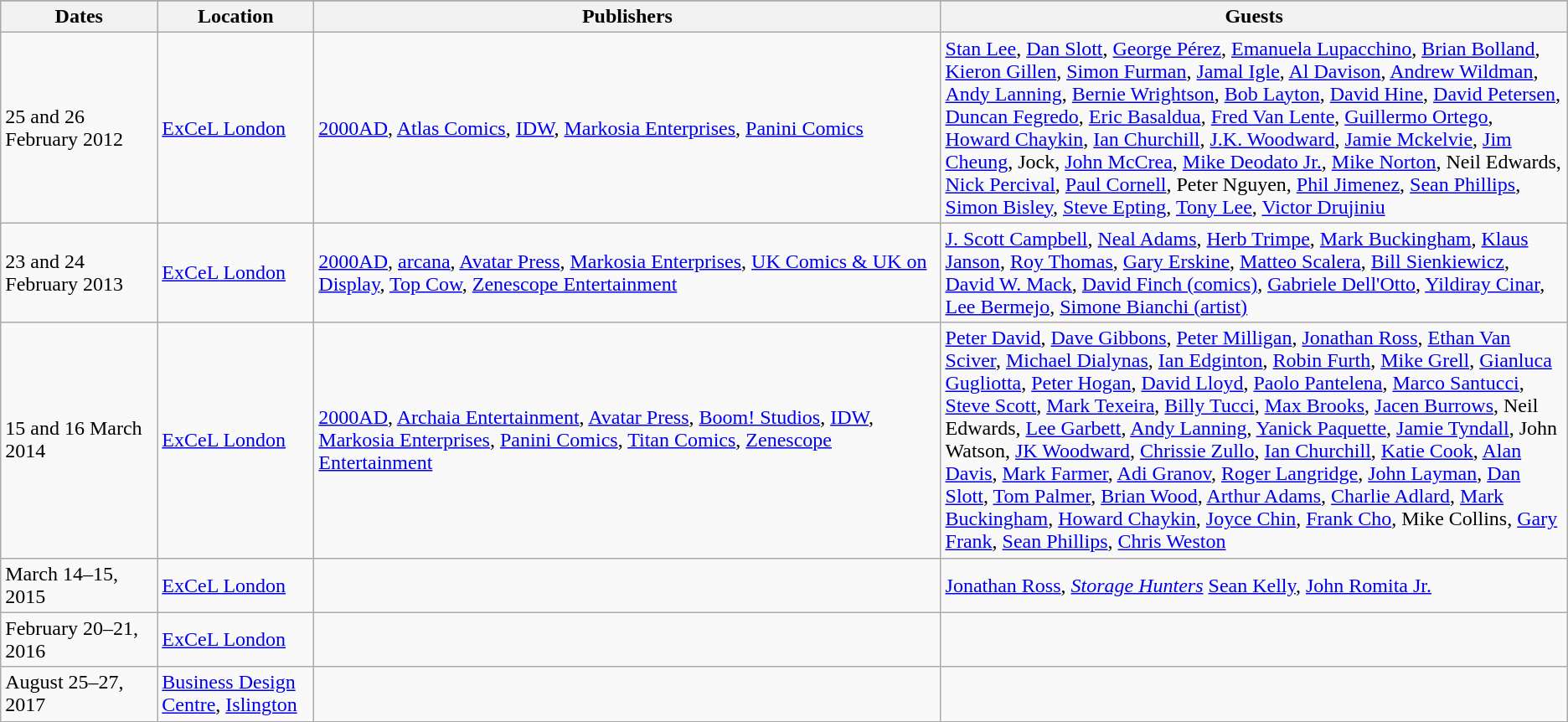<table class="wikitable">
<tr bgcolor="#CCCCCC">
</tr>
<tr>
<th width="10%">Dates</th>
<th width="10%">Location</th>
<th width= 40%>Publishers</th>
<th width="40%">Guests</th>
</tr>
<tr>
<td>25 and 26 February 2012</td>
<td><a href='#'>ExCeL London</a></td>
<td><a href='#'>2000AD</a>, <a href='#'>Atlas Comics</a>, <a href='#'>IDW</a>, <a href='#'>Markosia Enterprises</a>, <a href='#'>Panini Comics</a></td>
<td><a href='#'>Stan Lee</a>, <a href='#'>Dan Slott</a>, <a href='#'>George Pérez</a>, <a href='#'>Emanuela Lupacchino</a>, <a href='#'>Brian Bolland</a>, <a href='#'>Kieron Gillen</a>, <a href='#'>Simon Furman</a>, <a href='#'>Jamal Igle</a>, <a href='#'>Al Davison</a>, <a href='#'>Andrew Wildman</a>, <a href='#'>Andy Lanning</a>, <a href='#'>Bernie Wrightson</a>, <a href='#'>Bob Layton</a>, <a href='#'>David Hine</a>, <a href='#'>David Petersen</a>, <a href='#'>Duncan Fegredo</a>, <a href='#'>Eric Basaldua</a>, <a href='#'>Fred Van Lente</a>, <a href='#'>Guillermo Ortego</a>, <a href='#'>Howard Chaykin</a>, <a href='#'>Ian Churchill</a>, <a href='#'>J.K. Woodward</a>, <a href='#'>Jamie Mckelvie</a>, <a href='#'>Jim Cheung</a>, Jock, <a href='#'>John McCrea</a>, <a href='#'>Mike Deodato Jr.</a>, <a href='#'>Mike Norton</a>, Neil Edwards, <a href='#'>Nick Percival</a>, <a href='#'>Paul Cornell</a>, Peter Nguyen, <a href='#'>Phil Jimenez</a>, <a href='#'>Sean Phillips</a>, <a href='#'>Simon Bisley</a>, <a href='#'>Steve Epting</a>, <a href='#'>Tony Lee</a>, <a href='#'>Victor Drujiniu</a></td>
</tr>
<tr>
<td>23 and 24 February 2013</td>
<td><a href='#'>ExCeL London</a></td>
<td><a href='#'>2000AD</a>, <a href='#'>arcana</a>, <a href='#'>Avatar Press</a>, <a href='#'>Markosia Enterprises</a>, <a href='#'>UK Comics & UK on Display</a>, <a href='#'>Top Cow</a>, <a href='#'>Zenescope Entertainment</a></td>
<td><a href='#'>J. Scott Campbell</a>, <a href='#'>Neal Adams</a>, <a href='#'>Herb Trimpe</a>, <a href='#'>Mark Buckingham</a>, <a href='#'>Klaus Janson</a>, <a href='#'>Roy Thomas</a>, <a href='#'>Gary Erskine</a>, <a href='#'>Matteo Scalera</a>, <a href='#'>Bill Sienkiewicz</a>, <a href='#'>David W. Mack</a>, <a href='#'>David Finch (comics)</a>, <a href='#'>Gabriele Dell'Otto</a>, <a href='#'>Yildiray Cinar</a>, <a href='#'>Lee Bermejo</a>, <a href='#'>Simone Bianchi (artist)</a></td>
</tr>
<tr>
<td>15 and 16 March 2014</td>
<td><a href='#'>ExCeL London</a></td>
<td><a href='#'>2000AD</a>, <a href='#'>Archaia Entertainment</a>, <a href='#'>Avatar Press</a>, <a href='#'>Boom! Studios</a>, <a href='#'>IDW</a>, <a href='#'>Markosia Enterprises</a>, <a href='#'>Panini Comics</a>, <a href='#'>Titan Comics</a>, <a href='#'>Zenescope Entertainment</a></td>
<td><a href='#'>Peter David</a>, <a href='#'>Dave Gibbons</a>, <a href='#'>Peter Milligan</a>, <a href='#'>Jonathan Ross</a>, <a href='#'>Ethan Van Sciver</a>, <a href='#'>Michael Dialynas</a>, <a href='#'>Ian Edginton</a>, <a href='#'>Robin Furth</a>, <a href='#'>Mike Grell</a>, <a href='#'>Gianluca Gugliotta</a>, <a href='#'>Peter Hogan</a>, <a href='#'>David Lloyd</a>, <a href='#'>Paolo Pantelena</a>, <a href='#'>Marco Santucci</a>, <a href='#'>Steve Scott</a>, <a href='#'>Mark Texeira</a>, <a href='#'>Billy Tucci</a>, <a href='#'>Max Brooks</a>, <a href='#'>Jacen Burrows</a>, Neil Edwards, <a href='#'>Lee Garbett</a>, <a href='#'>Andy Lanning</a>, <a href='#'>Yanick Paquette</a>, <a href='#'>Jamie Tyndall</a>, John Watson, <a href='#'>JK Woodward</a>, <a href='#'>Chrissie Zullo</a>, <a href='#'>Ian Churchill</a>, <a href='#'>Katie Cook</a>, <a href='#'>Alan Davis</a>, <a href='#'>Mark Farmer</a>, <a href='#'>Adi Granov</a>, <a href='#'>Roger Langridge</a>, <a href='#'>John Layman</a>, <a href='#'>Dan Slott</a>, <a href='#'>Tom Palmer</a>, <a href='#'>Brian Wood</a>, <a href='#'>Arthur Adams</a>, <a href='#'>Charlie Adlard</a>, <a href='#'>Mark Buckingham</a>, <a href='#'>Howard Chaykin</a>, <a href='#'>Joyce Chin</a>, <a href='#'>Frank Cho</a>, Mike Collins, <a href='#'>Gary Frank</a>, <a href='#'>Sean Phillips</a>, <a href='#'>Chris Weston</a></td>
</tr>
<tr>
<td>March 14–15, 2015</td>
<td><a href='#'>ExCeL London</a></td>
<td></td>
<td><a href='#'>Jonathan Ross</a>, <em><a href='#'>Storage Hunters</a></em> <a href='#'>Sean Kelly</a>, <a href='#'>John Romita Jr.</a></td>
</tr>
<tr>
<td>February 20–21, 2016</td>
<td><a href='#'>ExCeL London</a></td>
<td></td>
<td></td>
</tr>
<tr>
<td>August 25–27, 2017</td>
<td><a href='#'>Business Design Centre</a>, <a href='#'>Islington</a></td>
<td></td>
<td></td>
</tr>
</table>
